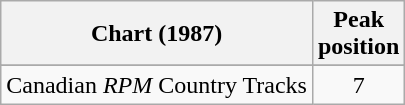<table class="wikitable sortable">
<tr>
<th align="left">Chart (1987)</th>
<th align="center">Peak<br>position</th>
</tr>
<tr>
</tr>
<tr>
<td align="left">Canadian <em>RPM</em> Country Tracks</td>
<td align="center">7</td>
</tr>
</table>
